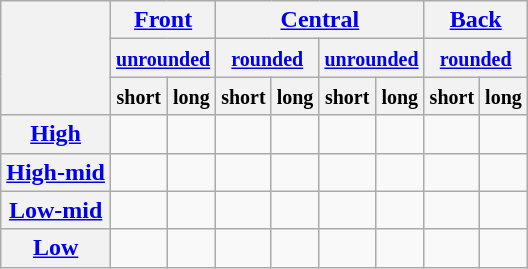<table class="wikitable" style="text-align: center;">
<tr>
<th rowspan="3"></th>
<th colspan="2"><a href='#'>Front</a></th>
<th colspan="4"><a href='#'>Central</a></th>
<th colspan="2"><a href='#'>Back</a></th>
</tr>
<tr>
<th colspan=2><small><a href='#'>unrounded</a></small></th>
<th colspan=2><small><a href='#'>rounded</a></small></th>
<th colspan=2><small><a href='#'>unrounded</a></small></th>
<th colspan=2><small><a href='#'>rounded</a></small></th>
</tr>
<tr>
<th><small>short</small></th>
<th><small>long</small></th>
<th><small>short</small></th>
<th><small>long</small></th>
<th><small>short</small></th>
<th><small>long</small></th>
<th><small>short</small></th>
<th><small>long</small></th>
</tr>
<tr>
<th><a href='#'>High</a></th>
<td> </td>
<td></td>
<td> </td>
<td></td>
<td></td>
<td></td>
<td> </td>
<td></td>
</tr>
<tr align="center">
<th><a href='#'>High-mid</a></th>
<td> </td>
<td></td>
<td> </td>
<td></td>
<td></td>
<td></td>
<td> </td>
<td></td>
</tr>
<tr align="center">
<th><a href='#'>Low-mid</a></th>
<td> </td>
<td></td>
<td></td>
<td></td>
<td> </td>
<td></td>
<td> </td>
<td></td>
</tr>
<tr align="center">
<th><a href='#'>Low</a></th>
<td></td>
<td></td>
<td></td>
<td></td>
<td> </td>
<td></td>
<td></td>
<td></td>
</tr>
</table>
